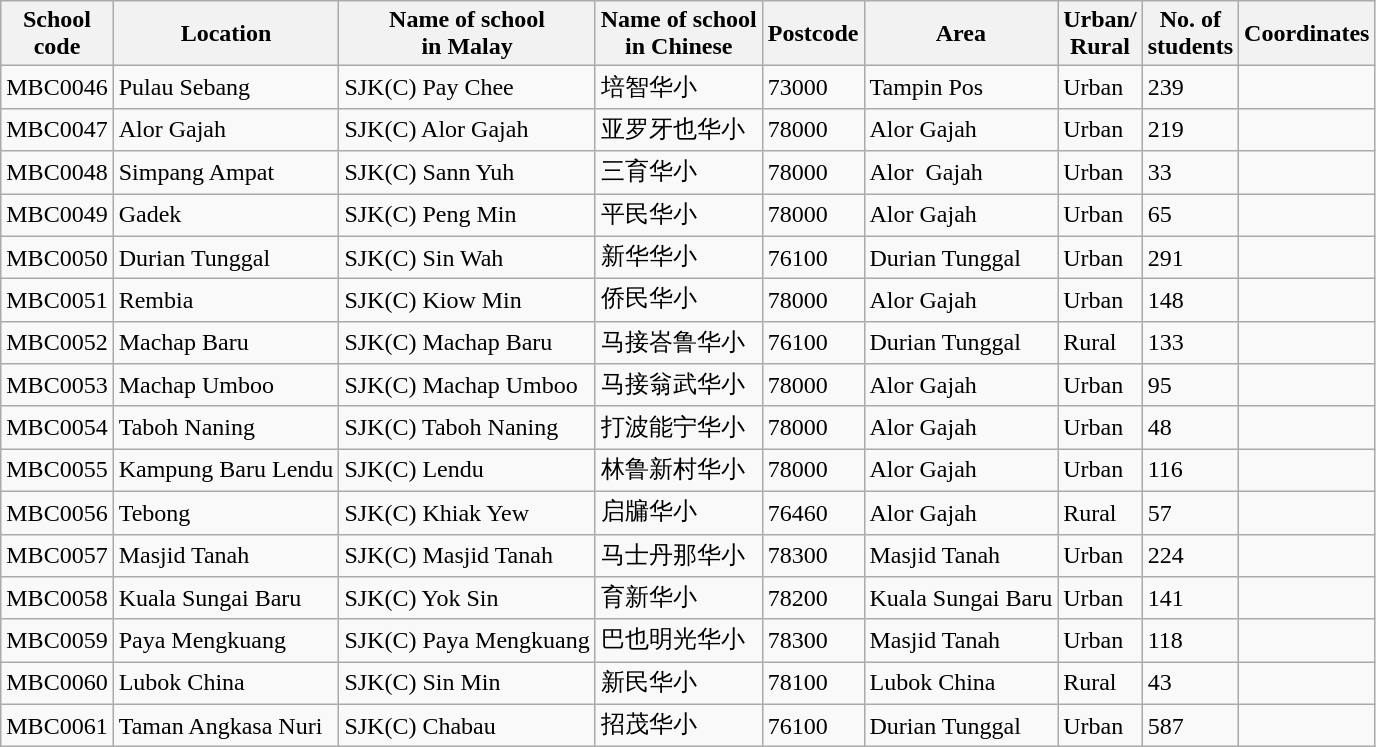<table class="wikitable sortable">
<tr>
<th>School<br>code</th>
<th>Location</th>
<th>Name of school<br>in Malay</th>
<th>Name of school<br>in Chinese</th>
<th>Postcode</th>
<th>Area</th>
<th>Urban/<br>Rural</th>
<th>No. of<br>students</th>
<th>Coordinates</th>
</tr>
<tr>
<td>MBC0046</td>
<td>Pulau Sebang</td>
<td>SJK(C) Pay Chee</td>
<td>培智华小</td>
<td>73000</td>
<td>Tampin  Pos</td>
<td>Urban</td>
<td>239</td>
<td></td>
</tr>
<tr>
<td>MBC0047</td>
<td>Alor Gajah</td>
<td>SJK(C) Alor Gajah</td>
<td>亚罗牙也华小</td>
<td>78000</td>
<td>Alor Gajah</td>
<td>Urban</td>
<td>219</td>
<td></td>
</tr>
<tr>
<td>MBC0048</td>
<td>Simpang Ampat</td>
<td>SJK(C) Sann Yuh</td>
<td>三育华小</td>
<td>78000</td>
<td>Alor  Gajah</td>
<td>Urban</td>
<td>33</td>
<td></td>
</tr>
<tr>
<td>MBC0049</td>
<td>Gadek</td>
<td>SJK(C) Peng Min</td>
<td>平民华小</td>
<td>78000</td>
<td>Alor Gajah</td>
<td>Urban</td>
<td>65</td>
<td></td>
</tr>
<tr>
<td>MBC0050</td>
<td>Durian Tunggal</td>
<td>SJK(C) Sin Wah</td>
<td>新华华小</td>
<td>76100</td>
<td>Durian Tunggal</td>
<td>Urban</td>
<td>291</td>
<td></td>
</tr>
<tr>
<td>MBC0051</td>
<td>Rembia</td>
<td>SJK(C) Kiow Min</td>
<td>侨民华小</td>
<td>78000</td>
<td>Alor Gajah</td>
<td>Urban</td>
<td>148</td>
<td></td>
</tr>
<tr>
<td>MBC0052</td>
<td>Machap Baru</td>
<td>SJK(C) Machap Baru</td>
<td>马接峇鲁华小</td>
<td>76100</td>
<td>Durian Tunggal</td>
<td>Rural</td>
<td>133</td>
<td></td>
</tr>
<tr>
<td>MBC0053</td>
<td>Machap Umboo</td>
<td>SJK(C) Machap Umboo</td>
<td>马接翁武华小</td>
<td>78000</td>
<td>Alor Gajah</td>
<td>Urban</td>
<td>95</td>
<td></td>
</tr>
<tr>
<td>MBC0054</td>
<td>Taboh Naning</td>
<td>SJK(C) Taboh Naning</td>
<td>打波能宁华小</td>
<td>78000</td>
<td>Alor Gajah</td>
<td>Urban</td>
<td>48</td>
<td></td>
</tr>
<tr>
<td>MBC0055</td>
<td>Kampung Baru Lendu</td>
<td>SJK(C) Lendu</td>
<td>林鲁新村华小</td>
<td>78000</td>
<td>Alor Gajah</td>
<td>Urban</td>
<td>116</td>
<td></td>
</tr>
<tr>
<td>MBC0056</td>
<td>Tebong</td>
<td>SJK(C) Khiak Yew</td>
<td>启牖华小</td>
<td>76460</td>
<td>Alor Gajah</td>
<td>Rural</td>
<td>57</td>
<td></td>
</tr>
<tr>
<td>MBC0057</td>
<td>Masjid Tanah</td>
<td>SJK(C) Masjid Tanah</td>
<td>马士丹那华小</td>
<td>78300</td>
<td>Masjid Tanah</td>
<td>Urban</td>
<td>224</td>
<td></td>
</tr>
<tr>
<td>MBC0058</td>
<td>Kuala Sungai Baru</td>
<td>SJK(C) Yok Sin</td>
<td>育新华小</td>
<td>78200</td>
<td>Kuala Sungai Baru</td>
<td>Urban</td>
<td>141</td>
<td></td>
</tr>
<tr>
<td>MBC0059</td>
<td>Paya Mengkuang</td>
<td>SJK(C) Paya Mengkuang</td>
<td>巴也明光华小</td>
<td>78300</td>
<td>Masjid Tanah</td>
<td>Urban</td>
<td>118</td>
<td></td>
</tr>
<tr>
<td>MBC0060</td>
<td>Lubok China</td>
<td>SJK(C) Sin Min</td>
<td>新民华小</td>
<td>78100</td>
<td>Lubok China</td>
<td>Rural</td>
<td>43</td>
<td></td>
</tr>
<tr>
<td>MBC0061</td>
<td>Taman Angkasa Nuri</td>
<td>SJK(C) Chabau</td>
<td>招茂华小</td>
<td>76100</td>
<td>Durian Tunggal</td>
<td>Urban</td>
<td>587</td>
<td></td>
</tr>
</table>
